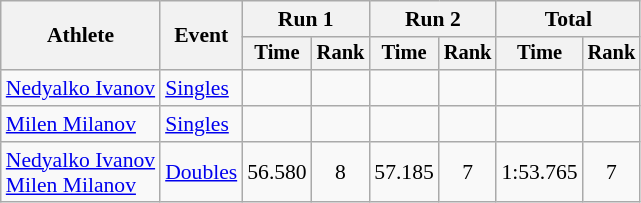<table class="wikitable" style="font-size:90%">
<tr>
<th rowspan="2">Athlete</th>
<th rowspan="2">Event</th>
<th colspan="2">Run 1</th>
<th colspan="2">Run 2</th>
<th colspan="2">Total</th>
</tr>
<tr style="font-size:95%">
<th>Time</th>
<th>Rank</th>
<th>Time</th>
<th>Rank</th>
<th>Time</th>
<th>Rank</th>
</tr>
<tr align=center>
<td align=left><a href='#'>Nedyalko Ivanov</a></td>
<td align=left><a href='#'>Singles</a></td>
<td></td>
<td></td>
<td></td>
<td></td>
<td></td>
<td></td>
</tr>
<tr align=center>
<td align=left><a href='#'>Milen Milanov</a></td>
<td align=left><a href='#'>Singles</a></td>
<td></td>
<td></td>
<td></td>
<td></td>
<td></td>
<td></td>
</tr>
<tr align=center>
<td align=left><a href='#'>Nedyalko Ivanov</a><br><a href='#'>Milen Milanov</a></td>
<td align=left><a href='#'>Doubles</a></td>
<td>56.580</td>
<td>8</td>
<td>57.185</td>
<td>7</td>
<td>1:53.765</td>
<td>7</td>
</tr>
</table>
